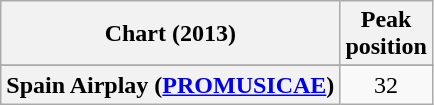<table class="wikitable sortable plainrowheaders">
<tr>
<th scope="col">Chart (2013)</th>
<th scope="col">Peak<br>position</th>
</tr>
<tr>
</tr>
<tr>
<th scope="row">Spain Airplay (<a href='#'>PROMUSICAE</a>)</th>
<td align="center">32</td>
</tr>
</table>
